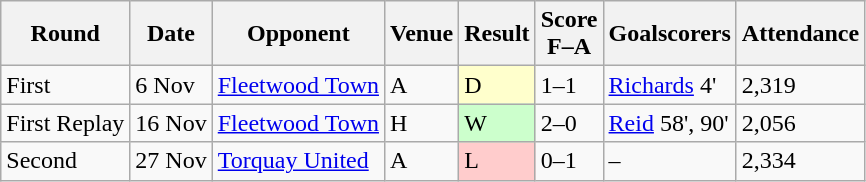<table class="wikitable">
<tr>
<th>Round</th>
<th>Date</th>
<th>Opponent</th>
<th>Venue</th>
<th>Result</th>
<th>Score<br>F–A</th>
<th>Goalscorers</th>
<th>Attendance</th>
</tr>
<tr>
<td>First</td>
<td>6 Nov</td>
<td><a href='#'>Fleetwood Town</a></td>
<td>A</td>
<td bgcolor="#FFFFCC">D</td>
<td>1–1</td>
<td><a href='#'>Richards</a> 4'</td>
<td>2,319</td>
</tr>
<tr>
<td>First Replay</td>
<td>16 Nov</td>
<td><a href='#'>Fleetwood Town</a></td>
<td>H</td>
<td bgcolor="#CCFFCC">W</td>
<td>2–0</td>
<td><a href='#'>Reid</a> 58', 90'</td>
<td>2,056</td>
</tr>
<tr>
<td>Second</td>
<td>27 Nov</td>
<td><a href='#'>Torquay United</a></td>
<td>A</td>
<td bgcolor="#FFCCCC">L</td>
<td>0–1</td>
<td>–</td>
<td>2,334</td>
</tr>
</table>
